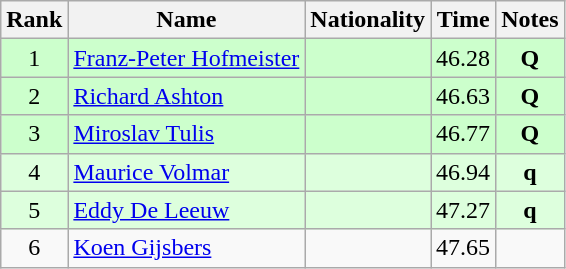<table class="wikitable sortable" style="text-align:center">
<tr>
<th>Rank</th>
<th>Name</th>
<th>Nationality</th>
<th>Time</th>
<th>Notes</th>
</tr>
<tr bgcolor=ccffcc>
<td>1</td>
<td align=left><a href='#'>Franz-Peter Hofmeister</a></td>
<td align=left></td>
<td>46.28</td>
<td><strong>Q</strong></td>
</tr>
<tr bgcolor=ccffcc>
<td>2</td>
<td align=left><a href='#'>Richard Ashton</a></td>
<td align=left></td>
<td>46.63</td>
<td><strong>Q</strong></td>
</tr>
<tr bgcolor=ccffcc>
<td>3</td>
<td align=left><a href='#'>Miroslav Tulis</a></td>
<td align=left></td>
<td>46.77</td>
<td><strong>Q</strong></td>
</tr>
<tr bgcolor=ddffdd>
<td>4</td>
<td align=left><a href='#'>Maurice Volmar</a></td>
<td align=left></td>
<td>46.94</td>
<td><strong>q</strong></td>
</tr>
<tr bgcolor=ddffdd>
<td>5</td>
<td align=left><a href='#'>Eddy De Leeuw</a></td>
<td align=left></td>
<td>47.27</td>
<td><strong>q</strong></td>
</tr>
<tr>
<td>6</td>
<td align=left><a href='#'>Koen Gijsbers</a></td>
<td align=left></td>
<td>47.65</td>
<td></td>
</tr>
</table>
